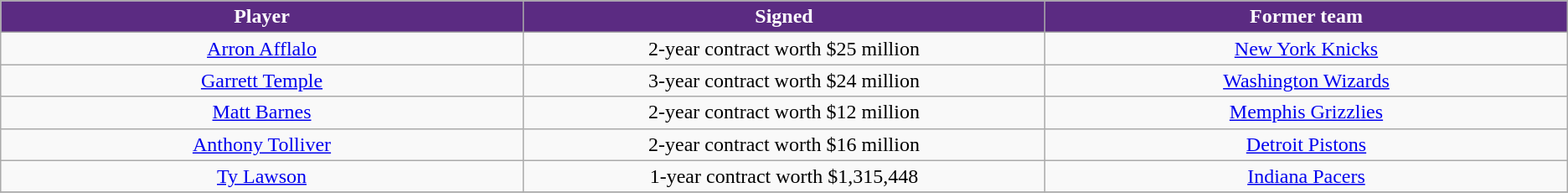<table class="wikitable sortable sortable" style="text-align: center">
<tr>
<th style="background:#5b2b82; color:white" width="10%">Player</th>
<th style="background:#5b2b82; color:white" width="10%">Signed</th>
<th style="background:#5b2b82; color:white" width="10%">Former team</th>
</tr>
<tr style="text-align: center">
<td><a href='#'>Arron Afflalo</a></td>
<td>2-year contract worth $25 million</td>
<td><a href='#'>New York Knicks</a></td>
</tr>
<tr style="text-align: center">
<td><a href='#'>Garrett Temple</a></td>
<td>3-year contract worth $24 million</td>
<td><a href='#'>Washington Wizards</a></td>
</tr>
<tr style="text-align: center">
<td><a href='#'>Matt Barnes</a></td>
<td>2-year contract worth $12 million</td>
<td><a href='#'>Memphis Grizzlies</a></td>
</tr>
<tr style="text-align: center">
<td><a href='#'>Anthony Tolliver</a></td>
<td>2-year contract worth $16 million</td>
<td><a href='#'>Detroit Pistons</a></td>
</tr>
<tr style="text-align: center">
<td><a href='#'>Ty Lawson</a></td>
<td>1-year contract worth $1,315,448</td>
<td><a href='#'>Indiana Pacers</a></td>
</tr>
<tr style="text-align: center">
</tr>
</table>
